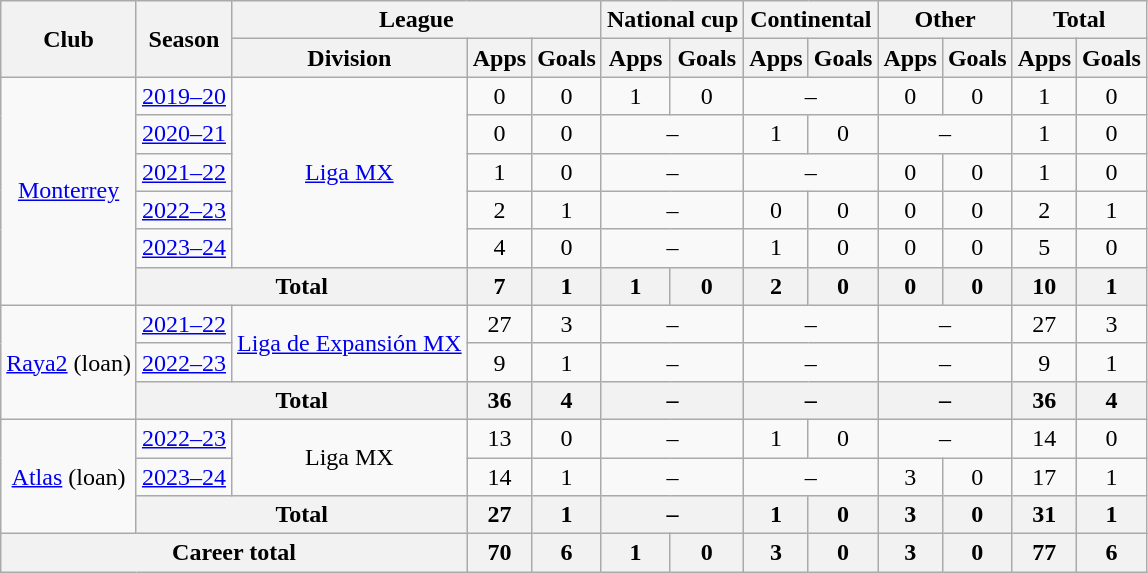<table class="wikitable" style="text-align: center">
<tr>
<th rowspan="2">Club</th>
<th rowspan="2">Season</th>
<th colspan="3">League</th>
<th colspan="2">National cup</th>
<th colspan="2">Continental</th>
<th colspan="2">Other</th>
<th colspan="2">Total</th>
</tr>
<tr>
<th>Division</th>
<th>Apps</th>
<th>Goals</th>
<th>Apps</th>
<th>Goals</th>
<th>Apps</th>
<th>Goals</th>
<th>Apps</th>
<th>Goals</th>
<th>Apps</th>
<th>Goals</th>
</tr>
<tr>
<td rowspan="6"><a href='#'>Monterrey</a></td>
<td><a href='#'>2019–20</a></td>
<td rowspan="5"><a href='#'>Liga MX</a></td>
<td>0</td>
<td>0</td>
<td>1</td>
<td>0</td>
<td colspan="2">–</td>
<td>0</td>
<td>0</td>
<td>1</td>
<td>0</td>
</tr>
<tr>
<td><a href='#'>2020–21</a></td>
<td>0</td>
<td>0</td>
<td colspan="2">–</td>
<td>1</td>
<td>0</td>
<td colspan="2">–</td>
<td>1</td>
<td>0</td>
</tr>
<tr>
<td><a href='#'>2021–22</a></td>
<td>1</td>
<td>0</td>
<td colspan=2>–</td>
<td colspan=2>–</td>
<td>0</td>
<td>0</td>
<td>1</td>
<td>0</td>
</tr>
<tr>
<td><a href='#'>2022–23</a></td>
<td>2</td>
<td>1</td>
<td colspan=2>–</td>
<td>0</td>
<td>0</td>
<td>0</td>
<td>0</td>
<td>2</td>
<td>1</td>
</tr>
<tr>
<td><a href='#'>2023–24</a></td>
<td>4</td>
<td>0</td>
<td colspan=2>–</td>
<td>1</td>
<td>0</td>
<td>0</td>
<td>0</td>
<td>5</td>
<td>0</td>
</tr>
<tr>
<th colspan="2">Total</th>
<th>7</th>
<th>1</th>
<th>1</th>
<th>0</th>
<th>2</th>
<th>0</th>
<th>0</th>
<th>0</th>
<th>10</th>
<th>1</th>
</tr>
<tr>
<td rowspan="3"><a href='#'>Raya2</a> (loan)</td>
<td><a href='#'>2021–22</a></td>
<td rowspan="2"><a href='#'>Liga de Expansión MX</a></td>
<td>27</td>
<td>3</td>
<td colspan="2">–</td>
<td colspan="2">–</td>
<td colspan="2">–</td>
<td>27</td>
<td>3</td>
</tr>
<tr>
<td><a href='#'>2022–23</a></td>
<td>9</td>
<td>1</td>
<td colspan="2">–</td>
<td colspan="2">–</td>
<td colspan="2">–</td>
<td>9</td>
<td>1</td>
</tr>
<tr>
<th colspan="2">Total</th>
<th>36</th>
<th>4</th>
<th colspan=2>–</th>
<th colspan=2>–</th>
<th colspan=2>–</th>
<th>36</th>
<th>4</th>
</tr>
<tr>
<td rowspan="3"><a href='#'>Atlas</a> (loan)</td>
<td><a href='#'>2022–23</a></td>
<td rowspan="2">Liga MX</td>
<td>13</td>
<td>0</td>
<td colspan="2">–</td>
<td>1</td>
<td>0</td>
<td colspan="2">–</td>
<td>14</td>
<td>0</td>
</tr>
<tr>
<td><a href='#'>2023–24</a></td>
<td>14</td>
<td>1</td>
<td colspan="2">–</td>
<td colspan="2">–</td>
<td>3</td>
<td>0</td>
<td>17</td>
<td>1</td>
</tr>
<tr>
<th colspan="2">Total</th>
<th>27</th>
<th>1</th>
<th colspan=2>–</th>
<th>1</th>
<th>0</th>
<th>3</th>
<th>0</th>
<th>31</th>
<th>1</th>
</tr>
<tr>
<th colspan=3>Career total</th>
<th>70</th>
<th>6</th>
<th>1</th>
<th>0</th>
<th>3</th>
<th>0</th>
<th>3</th>
<th>0</th>
<th>77</th>
<th>6</th>
</tr>
</table>
